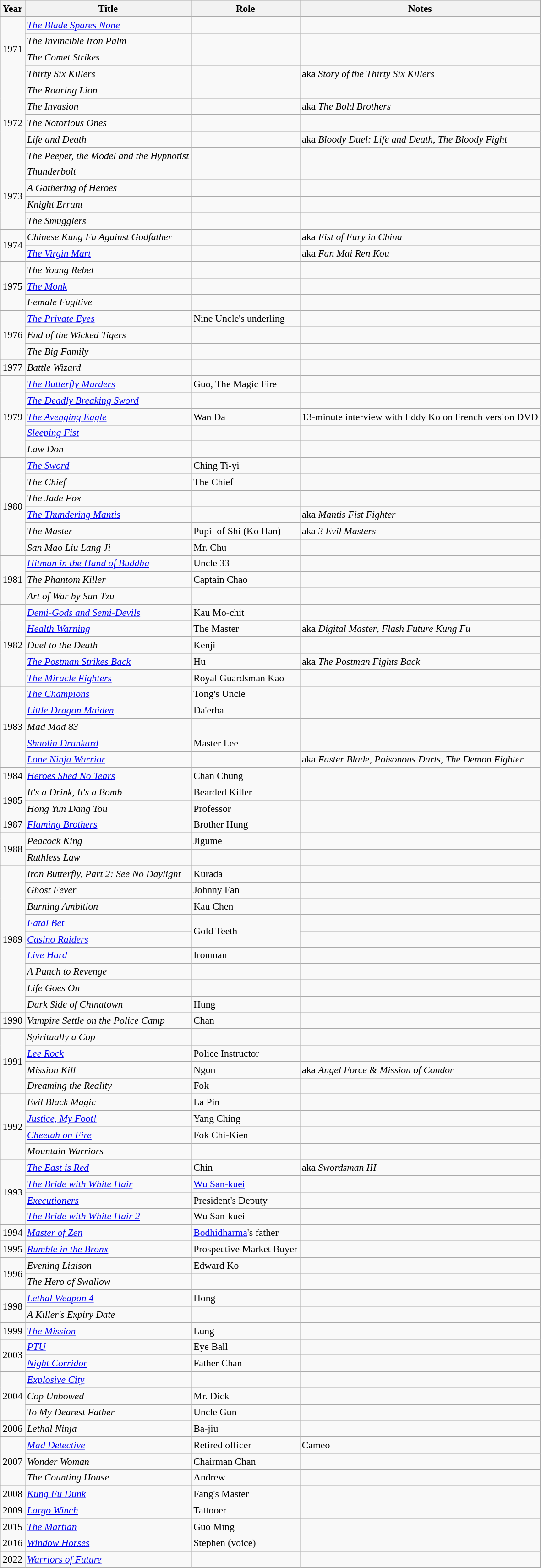<table class="wikitable" style="font-size: 90%;">
<tr>
<th>Year</th>
<th>Title</th>
<th>Role</th>
<th>Notes</th>
</tr>
<tr>
<td rowspan="4">1971</td>
<td><em><a href='#'>The Blade Spares None</a></em></td>
<td></td>
<td></td>
</tr>
<tr>
<td><em>The Invincible Iron Palm</em></td>
<td></td>
<td></td>
</tr>
<tr>
<td><em>The Comet Strikes</em></td>
<td></td>
<td></td>
</tr>
<tr>
<td><em>Thirty Six Killers</em></td>
<td></td>
<td>aka <em>Story of the Thirty Six Killers</em></td>
</tr>
<tr>
<td rowspan="5">1972</td>
<td><em>The Roaring Lion</em></td>
<td></td>
<td></td>
</tr>
<tr>
<td><em>The Invasion</em></td>
<td></td>
<td>aka <em>The Bold Brothers</em></td>
</tr>
<tr>
<td><em>The Notorious Ones</em></td>
<td></td>
<td></td>
</tr>
<tr>
<td><em>Life and Death</em></td>
<td></td>
<td>aka <em>Bloody Duel: Life and Death</em>, <em>The Bloody Fight</em></td>
</tr>
<tr>
<td><em>The Peeper, the Model and the Hypnotist</em></td>
<td></td>
<td></td>
</tr>
<tr>
<td rowspan="4">1973</td>
<td><em>Thunderbolt</em></td>
<td></td>
<td></td>
</tr>
<tr>
<td><em>A Gathering of Heroes</em></td>
<td></td>
<td></td>
</tr>
<tr>
<td><em>Knight Errant</em></td>
<td></td>
<td></td>
</tr>
<tr>
<td><em>The Smugglers</em></td>
<td></td>
<td></td>
</tr>
<tr>
<td rowspan="2">1974</td>
<td><em>Chinese Kung Fu Against Godfather</em></td>
<td></td>
<td>aka <em>Fist of Fury in China</em></td>
</tr>
<tr>
<td><em><a href='#'>The Virgin Mart</a></em></td>
<td></td>
<td>aka <em>Fan Mai Ren Kou</em></td>
</tr>
<tr>
<td rowspan="3">1975</td>
<td><em>The Young Rebel</em></td>
<td></td>
<td></td>
</tr>
<tr>
<td><em><a href='#'>The Monk</a></em></td>
<td></td>
<td></td>
</tr>
<tr>
<td><em>Female Fugitive</em></td>
<td></td>
<td></td>
</tr>
<tr>
<td rowspan="3">1976</td>
<td><em><a href='#'>The Private Eyes</a></em></td>
<td>Nine Uncle's underling</td>
<td></td>
</tr>
<tr>
<td><em>End of the Wicked Tigers</em></td>
<td></td>
<td></td>
</tr>
<tr>
<td><em>The Big Family</em></td>
<td></td>
<td></td>
</tr>
<tr>
<td>1977</td>
<td><em>Battle Wizard</em></td>
<td></td>
<td></td>
</tr>
<tr>
<td rowspan="5">1979</td>
<td><em><a href='#'>The Butterfly Murders</a></em></td>
<td>Guo, The Magic Fire</td>
<td></td>
</tr>
<tr>
<td><em><a href='#'>The Deadly Breaking Sword</a></em></td>
<td></td>
<td></td>
</tr>
<tr>
<td><em><a href='#'>The Avenging Eagle</a></em></td>
<td>Wan Da</td>
<td>13-minute interview with Eddy Ko on French version DVD</td>
</tr>
<tr>
<td><em><a href='#'>Sleeping Fist</a></em></td>
<td></td>
<td></td>
</tr>
<tr>
<td><em>Law Don</em></td>
<td></td>
<td></td>
</tr>
<tr>
<td rowspan="6">1980</td>
<td><em><a href='#'>The Sword</a></em></td>
<td>Ching Ti-yi</td>
<td></td>
</tr>
<tr>
<td><em>The Chief</em></td>
<td>The Chief</td>
<td></td>
</tr>
<tr>
<td><em>The Jade Fox</em></td>
<td></td>
<td></td>
</tr>
<tr>
<td><em><a href='#'>The Thundering Mantis</a></em></td>
<td></td>
<td>aka <em>Mantis Fist Fighter</em></td>
</tr>
<tr>
<td><em>The Master</em></td>
<td>Pupil of Shi (Ko Han)</td>
<td>aka <em>3 Evil Masters</em></td>
</tr>
<tr>
<td><em>San Mao Liu Lang Ji</em></td>
<td>Mr. Chu</td>
<td></td>
</tr>
<tr>
<td rowspan="3">1981</td>
<td><em><a href='#'>Hitman in the Hand of Buddha</a></em></td>
<td>Uncle 33</td>
<td></td>
</tr>
<tr>
<td><em>The Phantom Killer</em></td>
<td>Captain Chao</td>
<td></td>
</tr>
<tr>
<td><em>Art of War by Sun Tzu</em></td>
<td></td>
<td></td>
</tr>
<tr>
<td rowspan="5">1982</td>
<td><em><a href='#'>Demi-Gods and Semi-Devils</a></em></td>
<td>Kau Mo-chit</td>
<td></td>
</tr>
<tr>
<td><em><a href='#'>Health Warning</a></em></td>
<td>The Master</td>
<td>aka <em>Digital Master</em>, <em>Flash Future Kung Fu</em></td>
</tr>
<tr>
<td><em>Duel to the Death</em></td>
<td>Kenji</td>
<td></td>
</tr>
<tr>
<td><em><a href='#'>The Postman Strikes Back</a></em></td>
<td>Hu</td>
<td>aka <em>The Postman Fights Back</em></td>
</tr>
<tr>
<td><em><a href='#'>The Miracle Fighters</a></em></td>
<td>Royal Guardsman Kao</td>
<td></td>
</tr>
<tr>
<td rowspan="5">1983</td>
<td><em><a href='#'>The Champions</a></em></td>
<td>Tong's Uncle</td>
<td></td>
</tr>
<tr>
<td><em><a href='#'>Little Dragon Maiden</a></em></td>
<td>Da'erba</td>
<td></td>
</tr>
<tr>
<td><em>Mad Mad 83</em></td>
<td></td>
<td></td>
</tr>
<tr>
<td><em><a href='#'>Shaolin Drunkard</a></em></td>
<td>Master Lee</td>
<td></td>
</tr>
<tr>
<td><em><a href='#'>Lone Ninja Warrior</a></em></td>
<td></td>
<td>aka <em>Faster Blade, Poisonous Darts</em>, <em>The Demon Fighter</em></td>
</tr>
<tr>
<td>1984</td>
<td><em><a href='#'>Heroes Shed No Tears</a></em></td>
<td>Chan Chung</td>
<td></td>
</tr>
<tr>
<td rowspan="2">1985</td>
<td><em>It's a Drink, It's a Bomb</em></td>
<td>Bearded Killer</td>
<td></td>
</tr>
<tr>
<td><em>Hong Yun Dang Tou</em></td>
<td>Professor</td>
<td></td>
</tr>
<tr>
<td>1987</td>
<td><em><a href='#'>Flaming Brothers</a></em></td>
<td>Brother Hung</td>
<td></td>
</tr>
<tr>
<td rowspan="2">1988</td>
<td><em>Peacock King</em></td>
<td>Jigume</td>
<td></td>
</tr>
<tr>
<td><em>Ruthless Law</em></td>
<td></td>
<td></td>
</tr>
<tr>
<td rowspan="9">1989</td>
<td><em>Iron Butterfly, Part 2: See No Daylight</em></td>
<td>Kurada</td>
<td></td>
</tr>
<tr>
<td><em>Ghost Fever</em></td>
<td>Johnny Fan</td>
<td></td>
</tr>
<tr>
<td><em>Burning Ambition</em></td>
<td>Kau Chen</td>
<td></td>
</tr>
<tr>
<td><em><a href='#'>Fatal Bet</a></em></td>
<td rowspan="2">Gold Teeth</td>
<td></td>
</tr>
<tr>
<td><em><a href='#'>Casino Raiders</a></em></td>
<td></td>
</tr>
<tr>
<td><em><a href='#'>Live Hard</a></em></td>
<td>Ironman</td>
<td></td>
</tr>
<tr>
<td><em>A Punch to Revenge</em></td>
<td></td>
<td></td>
</tr>
<tr>
<td><em>Life Goes On</em></td>
<td></td>
<td></td>
</tr>
<tr>
<td><em>Dark Side of Chinatown</em></td>
<td>Hung</td>
<td></td>
</tr>
<tr>
<td>1990</td>
<td><em>Vampire Settle on the Police Camp</em></td>
<td>Chan</td>
<td></td>
</tr>
<tr>
<td rowspan="4">1991</td>
<td><em>Spiritually a Cop</em></td>
<td></td>
<td></td>
</tr>
<tr>
<td><em><a href='#'>Lee Rock</a></em></td>
<td>Police Instructor</td>
<td></td>
</tr>
<tr>
<td><em>Mission Kill</em></td>
<td>Ngon</td>
<td>aka <em>Angel Force</em> & <em>Mission of Condor</em></td>
</tr>
<tr>
<td><em>Dreaming the Reality</em></td>
<td>Fok</td>
<td></td>
</tr>
<tr>
<td rowspan="4">1992</td>
<td><em>Evil Black Magic</em></td>
<td>La Pin</td>
<td></td>
</tr>
<tr>
<td><em><a href='#'>Justice, My Foot!</a></em></td>
<td>Yang Ching</td>
<td></td>
</tr>
<tr>
<td><em><a href='#'>Cheetah on Fire</a></em></td>
<td>Fok Chi-Kien</td>
<td></td>
</tr>
<tr>
<td><em>Mountain Warriors</em></td>
<td></td>
<td></td>
</tr>
<tr>
<td rowspan="4">1993</td>
<td><em><a href='#'>The East is Red</a></em></td>
<td>Chin</td>
<td>aka <em>Swordsman III</em></td>
</tr>
<tr>
<td><em><a href='#'>The Bride with White Hair</a></em></td>
<td><a href='#'>Wu San-kuei</a></td>
<td></td>
</tr>
<tr>
<td><em><a href='#'>Executioners</a></em></td>
<td>President's Deputy</td>
<td></td>
</tr>
<tr>
<td><em><a href='#'>The Bride with White Hair 2</a></em></td>
<td>Wu San-kuei</td>
<td></td>
</tr>
<tr>
<td>1994</td>
<td><em><a href='#'>Master of Zen</a></em></td>
<td><a href='#'>Bodhidharma</a>'s father</td>
<td></td>
</tr>
<tr>
<td>1995</td>
<td><em><a href='#'>Rumble in the Bronx</a></em></td>
<td>Prospective Market Buyer</td>
<td></td>
</tr>
<tr>
<td rowspan="2">1996</td>
<td><em>Evening Liaison</em></td>
<td>Edward Ko</td>
<td></td>
</tr>
<tr>
<td><em>The Hero of Swallow</em></td>
<td></td>
<td></td>
</tr>
<tr>
<td rowspan="2">1998</td>
<td><em><a href='#'>Lethal Weapon 4</a></em></td>
<td>Hong</td>
<td></td>
</tr>
<tr>
<td><em>A Killer's Expiry Date</em></td>
<td></td>
<td></td>
</tr>
<tr>
<td>1999</td>
<td><em><a href='#'>The Mission</a></em></td>
<td>Lung</td>
<td></td>
</tr>
<tr>
<td rowspan="2">2003</td>
<td><em><a href='#'>PTU</a></em></td>
<td>Eye Ball</td>
<td></td>
</tr>
<tr>
<td><em><a href='#'>Night Corridor</a></em></td>
<td>Father Chan</td>
<td></td>
</tr>
<tr>
<td rowspan="3">2004</td>
<td><em><a href='#'>Explosive City</a></em></td>
<td></td>
<td></td>
</tr>
<tr>
<td><em>Cop Unbowed</em></td>
<td>Mr. Dick</td>
<td></td>
</tr>
<tr>
<td><em>To My Dearest Father</em></td>
<td>Uncle Gun</td>
<td></td>
</tr>
<tr>
<td>2006</td>
<td><em>Lethal Ninja</em></td>
<td>Ba-jiu</td>
<td></td>
</tr>
<tr>
<td rowspan="3">2007</td>
<td><em><a href='#'>Mad Detective</a></em></td>
<td>Retired officer</td>
<td>Cameo</td>
</tr>
<tr>
<td><em>Wonder Woman</em></td>
<td>Chairman Chan</td>
<td></td>
</tr>
<tr>
<td><em>The Counting House</em></td>
<td>Andrew</td>
<td></td>
</tr>
<tr>
<td>2008</td>
<td><em><a href='#'>Kung Fu Dunk</a></em></td>
<td>Fang's Master</td>
<td></td>
</tr>
<tr>
<td rowspan="1">2009</td>
<td><em><a href='#'>Largo Winch</a></em></td>
<td>Tattooer</td>
<td></td>
</tr>
<tr>
<td rowspan="1">2015</td>
<td><em><a href='#'>The Martian</a></em></td>
<td>Guo Ming</td>
<td></td>
</tr>
<tr>
<td rowspan="1">2016</td>
<td><em><a href='#'>Window Horses</a></em></td>
<td>Stephen (voice)</td>
<td></td>
</tr>
<tr>
<td rowspan="1">2022</td>
<td><em><a href='#'>Warriors of Future</a></em></td>
<td></td>
<td></td>
</tr>
</table>
